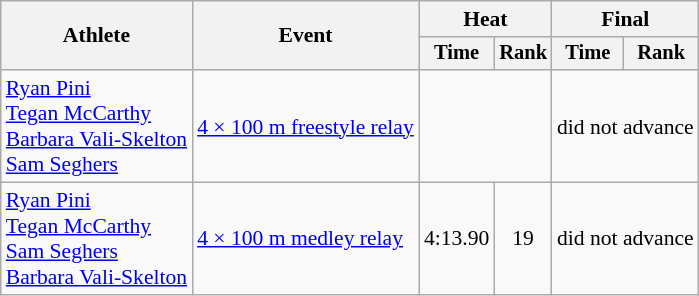<table class=wikitable style="font-size:90%">
<tr>
<th rowspan="2">Athlete</th>
<th rowspan="2">Event</th>
<th colspan="2">Heat</th>
<th colspan="2">Final</th>
</tr>
<tr style="font-size:95%">
<th>Time</th>
<th>Rank</th>
<th>Time</th>
<th>Rank</th>
</tr>
<tr align=center>
<td align=left><a href='#'>Ryan Pini</a><br><a href='#'>Tegan McCarthy</a><br><a href='#'>Barbara Vali-Skelton</a><br><a href='#'>Sam Seghers</a></td>
<td align=left><a href='#'>4 × 100 m freestyle relay</a></td>
<td colspan=2></td>
<td colspan=2>did not advance</td>
</tr>
<tr align=center>
<td align=left><a href='#'>Ryan Pini</a><br><a href='#'>Tegan McCarthy</a><br><a href='#'>Sam Seghers</a><br><a href='#'>Barbara Vali-Skelton</a></td>
<td align=left><a href='#'>4 × 100 m medley relay</a></td>
<td>4:13.90</td>
<td>19</td>
<td colspan=2>did not advance</td>
</tr>
</table>
